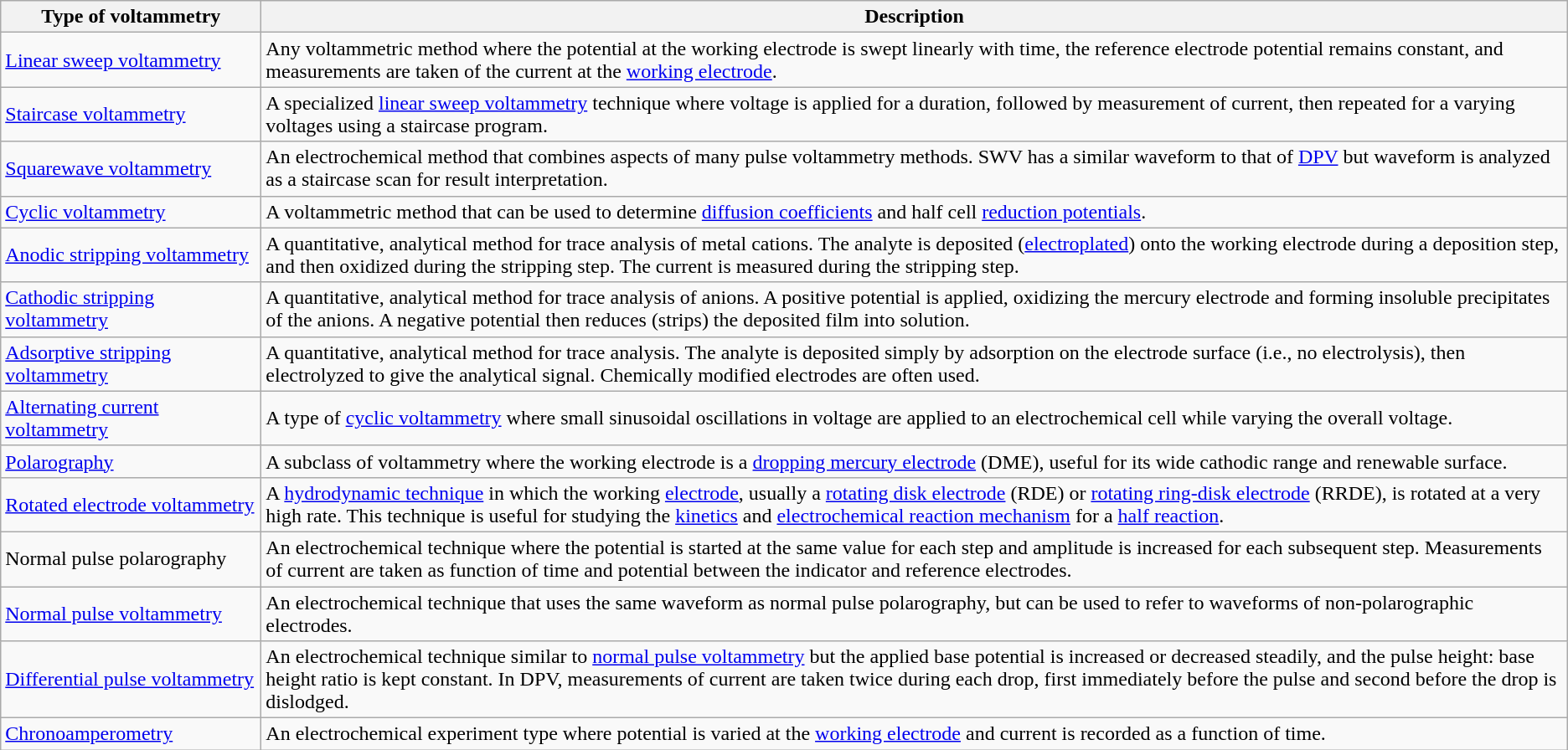<table class="wikitable">
<tr>
<th width=200>Type of voltammetry</th>
<th>Description</th>
</tr>
<tr>
<td><a href='#'>Linear sweep voltammetry</a></td>
<td>Any voltammetric method where the potential at the working electrode is swept linearly with time, the reference electrode potential remains constant, and measurements are taken of the current at the <a href='#'>working electrode</a>.</td>
</tr>
<tr>
<td><a href='#'>Staircase voltammetry</a></td>
<td>A specialized <a href='#'>linear sweep voltammetry</a> technique where voltage is applied for a duration, followed by measurement of current, then repeated for a varying voltages using a staircase program.</td>
</tr>
<tr>
<td><a href='#'>Squarewave voltammetry</a></td>
<td>An electrochemical method that combines aspects of many pulse voltammetry methods. SWV has a similar waveform to that of <a href='#'>DPV</a> but waveform is analyzed as a staircase scan for result interpretation.</td>
</tr>
<tr>
<td><a href='#'>Cyclic voltammetry</a></td>
<td>A voltammetric method that can be used to determine <a href='#'>diffusion coefficients</a> and half cell <a href='#'>reduction potentials</a>.</td>
</tr>
<tr>
<td><a href='#'>Anodic stripping voltammetry</a></td>
<td>A quantitative, analytical method for trace analysis of metal cations. The analyte is deposited (<a href='#'>electroplated</a>) onto the working electrode during a deposition step, and then oxidized during the stripping step. The current is measured during the stripping step.</td>
</tr>
<tr>
<td><a href='#'>Cathodic stripping voltammetry</a></td>
<td>A quantitative, analytical method for trace analysis of anions. A positive potential is applied, oxidizing the mercury electrode and forming insoluble precipitates of the anions. A negative potential then reduces (strips) the deposited film into solution.</td>
</tr>
<tr>
<td><a href='#'>Adsorptive stripping voltammetry</a></td>
<td>A quantitative, analytical method for trace analysis. The analyte is deposited simply by adsorption on the electrode surface (i.e., no electrolysis), then electrolyzed to give the analytical signal. Chemically modified electrodes are often used.</td>
</tr>
<tr>
<td><a href='#'>Alternating current voltammetry</a></td>
<td>A type of <a href='#'>cyclic voltammetry</a> where small sinusoidal oscillations in voltage are applied to an electrochemical cell while varying the overall voltage.</td>
</tr>
<tr>
<td><a href='#'>Polarography</a></td>
<td>A subclass of voltammetry where the working electrode is a <a href='#'>dropping mercury electrode</a> (DME), useful for its wide cathodic range and renewable surface.</td>
</tr>
<tr>
<td><a href='#'>Rotated electrode voltammetry</a></td>
<td>A <a href='#'>hydrodynamic technique</a> in which the working <a href='#'>electrode</a>, usually a <a href='#'>rotating disk electrode</a> (RDE) or <a href='#'>rotating ring-disk electrode</a> (RRDE), is rotated at a very high rate. This technique is useful for studying the <a href='#'>kinetics</a> and <a href='#'>electrochemical reaction mechanism</a> for a <a href='#'>half reaction</a>.</td>
</tr>
<tr>
<td>Normal pulse polarography</td>
<td>An electrochemical technique where the potential is started at the same value for each step and amplitude is increased for each subsequent step. Measurements of current are taken as function of time and potential between the indicator and reference electrodes.</td>
</tr>
<tr>
<td><a href='#'>Normal pulse voltammetry</a></td>
<td>An electrochemical technique that uses the same waveform as normal pulse polarography, but can be used to refer to waveforms of non-polarographic electrodes.</td>
</tr>
<tr>
<td><a href='#'>Differential pulse voltammetry</a></td>
<td>An electrochemical technique similar to <a href='#'>normal pulse voltammetry</a> but the applied base potential is increased or decreased steadily, and the pulse height: base height ratio is kept constant. In DPV, measurements of current are taken twice during each drop, first immediately before the pulse and second before the drop is dislodged.</td>
</tr>
<tr>
<td><a href='#'>Chronoamperometry</a></td>
<td>An electrochemical experiment type where potential is varied at the <a href='#'>working electrode</a> and current is recorded as a function of time.</td>
</tr>
</table>
